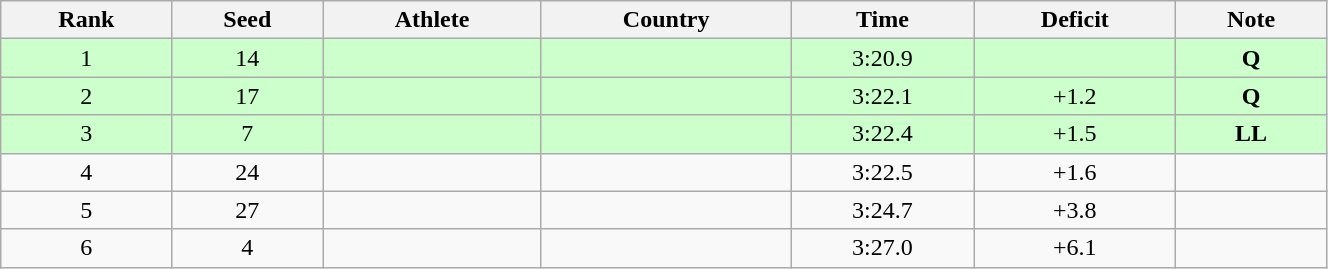<table class="wikitable sortable" style="text-align:center" width=70%>
<tr>
<th>Rank</th>
<th>Seed</th>
<th>Athlete</th>
<th>Country</th>
<th>Time</th>
<th>Deficit</th>
<th>Note</th>
</tr>
<tr bgcolor=ccffcc>
<td>1</td>
<td>14</td>
<td align=left></td>
<td align=left></td>
<td>3:20.9</td>
<td></td>
<td><strong>Q</strong></td>
</tr>
<tr bgcolor=ccffcc>
<td>2</td>
<td>17</td>
<td align=left></td>
<td align=left></td>
<td>3:22.1</td>
<td>+1.2</td>
<td><strong>Q</strong></td>
</tr>
<tr bgcolor=ccffcc>
<td>3</td>
<td>7</td>
<td align=left></td>
<td align=left></td>
<td>3:22.4</td>
<td>+1.5</td>
<td><strong>LL</strong></td>
</tr>
<tr>
<td>4</td>
<td>24</td>
<td align=left></td>
<td align=left></td>
<td>3:22.5</td>
<td>+1.6</td>
<td></td>
</tr>
<tr>
<td>5</td>
<td>27</td>
<td align=left></td>
<td align=left></td>
<td>3:24.7</td>
<td>+3.8</td>
<td></td>
</tr>
<tr>
<td>6</td>
<td>4</td>
<td align=left></td>
<td align=left></td>
<td>3:27.0</td>
<td>+6.1</td>
<td></td>
</tr>
</table>
